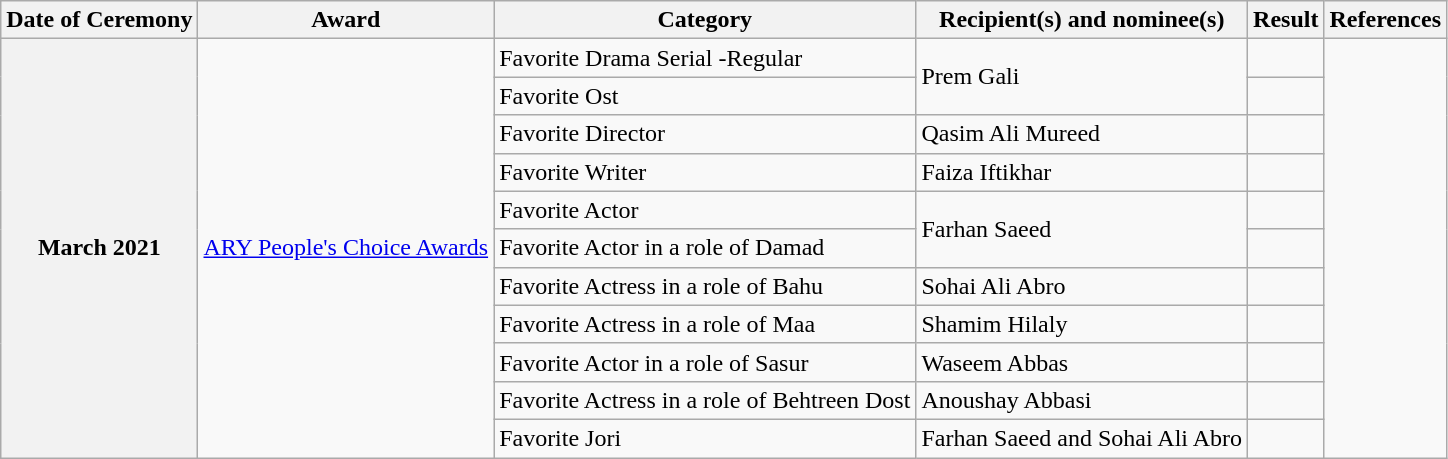<table class="wikitable sortable">
<tr>
<th>Date of Ceremony</th>
<th>Award</th>
<th>Category</th>
<th>Recipient(s) and nominee(s)</th>
<th>Result</th>
<th>References</th>
</tr>
<tr>
<th rowspan="12">March 2021</th>
<td rowspan="12"><a href='#'>ARY People's Choice Awards</a></td>
<td>Favorite Drama Serial -Regular</td>
<td rowspan=2>Prem Gali</td>
<td></td>
<td rowspan="12"></td>
</tr>
<tr>
<td>Favorite Ost</td>
<td></td>
</tr>
<tr>
<td>Favorite Director</td>
<td>Qasim Ali Mureed</td>
<td></td>
</tr>
<tr>
<td>Favorite Writer</td>
<td>Faiza Iftikhar</td>
<td></td>
</tr>
<tr>
<td>Favorite Actor</td>
<td rowspan=2>Farhan Saeed</td>
<td></td>
</tr>
<tr>
<td>Favorite Actor in a role of Damad</td>
<td></td>
</tr>
<tr>
<td>Favorite Actress in a role of Bahu</td>
<td>Sohai Ali Abro</td>
<td></td>
</tr>
<tr>
<td>Favorite Actress in a role of Maa</td>
<td>Shamim Hilaly</td>
<td></td>
</tr>
<tr>
<td>Favorite Actor in a role of Sasur</td>
<td>Waseem Abbas</td>
<td></td>
</tr>
<tr>
<td>Favorite Actress in a role of Behtreen Dost</td>
<td>Anoushay Abbasi</td>
<td></td>
</tr>
<tr>
<td>Favorite Jori</td>
<td>Farhan Saeed and Sohai Ali Abro</td>
<td></td>
</tr>
</table>
